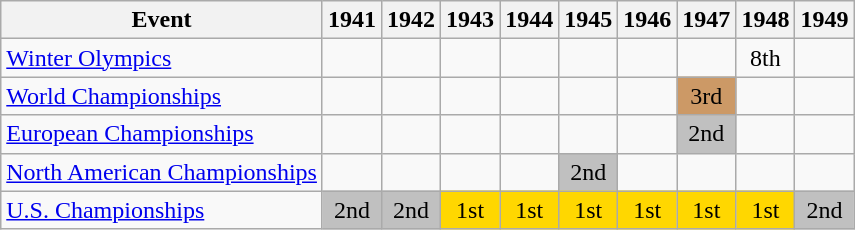<table class="wikitable">
<tr>
<th>Event</th>
<th>1941</th>
<th>1942</th>
<th>1943</th>
<th>1944</th>
<th>1945</th>
<th>1946</th>
<th>1947</th>
<th>1948</th>
<th>1949</th>
</tr>
<tr>
<td><a href='#'>Winter Olympics</a></td>
<td></td>
<td></td>
<td></td>
<td></td>
<td></td>
<td></td>
<td></td>
<td align="center">8th</td>
<td></td>
</tr>
<tr>
<td><a href='#'>World Championships</a></td>
<td></td>
<td></td>
<td></td>
<td></td>
<td></td>
<td></td>
<td align="center" bgcolor="cc9966">3rd</td>
<td></td>
<td></td>
</tr>
<tr>
<td><a href='#'>European Championships</a></td>
<td></td>
<td></td>
<td></td>
<td></td>
<td></td>
<td></td>
<td align="center" bgcolor="silver">2nd</td>
<td></td>
<td></td>
</tr>
<tr>
<td><a href='#'>North American Championships</a></td>
<td></td>
<td></td>
<td></td>
<td></td>
<td align="center" bgcolor="silver">2nd</td>
<td></td>
<td></td>
<td></td>
<td></td>
</tr>
<tr>
<td><a href='#'>U.S. Championships</a></td>
<td align="center" bgcolor="silver">2nd</td>
<td align="center" bgcolor="silver">2nd</td>
<td align="center" bgcolor="gold">1st</td>
<td align="center" bgcolor="gold">1st</td>
<td align="center" bgcolor="gold">1st</td>
<td align="center" bgcolor="gold">1st</td>
<td align="center" bgcolor="gold">1st</td>
<td align="center" bgcolor="gold">1st</td>
<td align="center" bgcolor="silver">2nd</td>
</tr>
</table>
